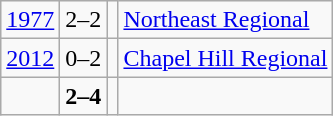<table class="wikitable">
<tr>
<td><a href='#'>1977</a></td>
<td>2–2</td>
<td></td>
<td><a href='#'>Northeast Regional</a></td>
</tr>
<tr>
<td><a href='#'>2012</a></td>
<td>0–2</td>
<td></td>
<td><a href='#'>Chapel Hill Regional</a></td>
</tr>
<tr>
<td></td>
<td><strong>2–4</strong></td>
<td><strong></strong></td>
<td></td>
</tr>
</table>
